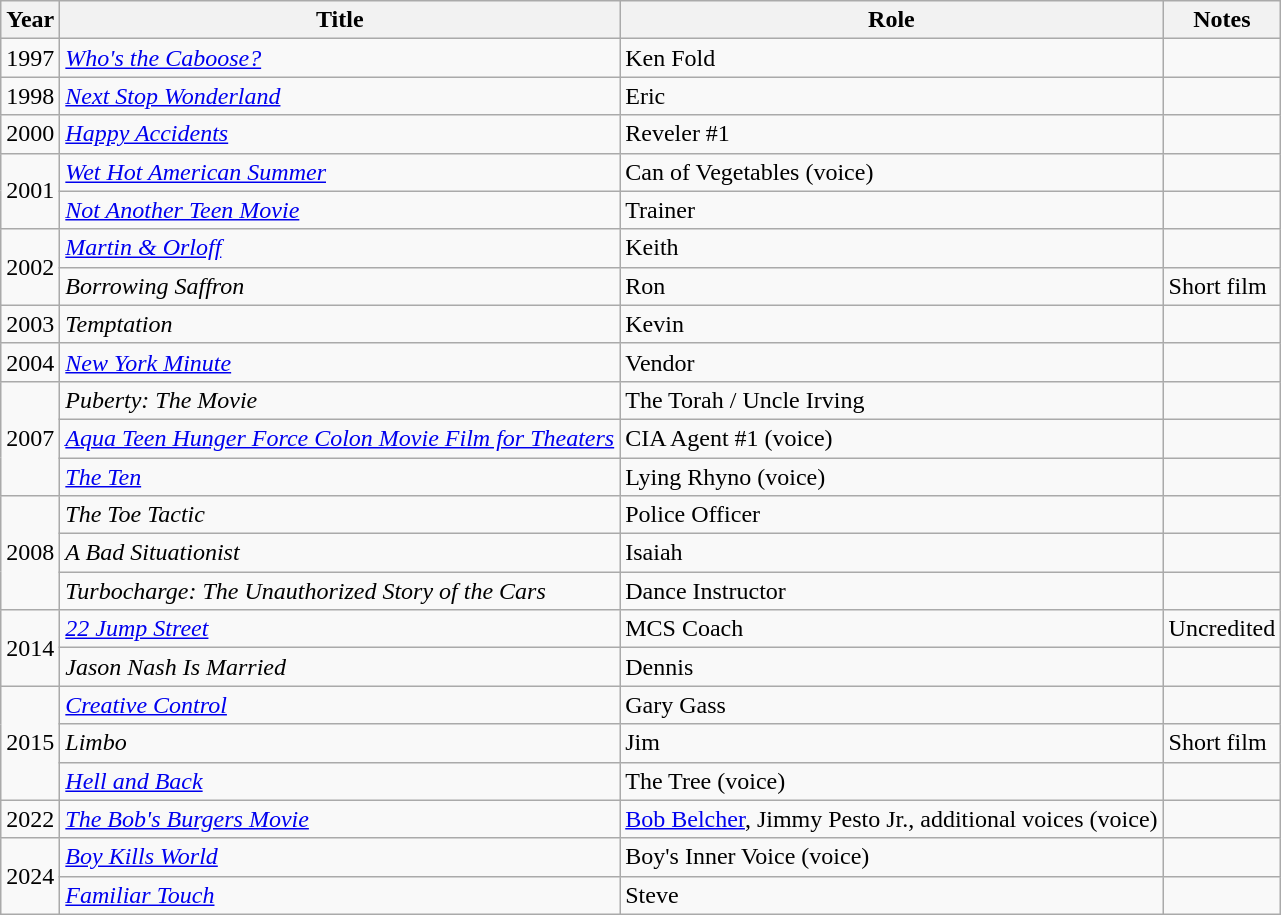<table class="wikitable sortable">
<tr>
<th><strong>Year</strong></th>
<th><strong>Title</strong></th>
<th><strong>Role</strong></th>
<th><strong>Notes</strong></th>
</tr>
<tr>
<td>1997</td>
<td><em><a href='#'>Who's the Caboose?</a></em></td>
<td>Ken Fold</td>
<td></td>
</tr>
<tr>
<td>1998</td>
<td><em><a href='#'>Next Stop Wonderland</a></em></td>
<td>Eric</td>
<td></td>
</tr>
<tr>
<td>2000</td>
<td><em><a href='#'>Happy Accidents</a></em></td>
<td>Reveler #1</td>
<td></td>
</tr>
<tr>
<td rowspan="2">2001</td>
<td><em><a href='#'>Wet Hot American Summer</a></em></td>
<td>Can of Vegetables (voice)</td>
<td></td>
</tr>
<tr>
<td><em><a href='#'>Not Another Teen Movie</a></em></td>
<td>Trainer</td>
<td></td>
</tr>
<tr>
<td rowspan="2">2002</td>
<td><em><a href='#'>Martin & Orloff</a></em></td>
<td>Keith</td>
<td></td>
</tr>
<tr>
<td><em>Borrowing Saffron</em></td>
<td>Ron</td>
<td>Short film</td>
</tr>
<tr>
<td>2003</td>
<td><em>Temptation</em></td>
<td>Kevin</td>
<td></td>
</tr>
<tr>
<td>2004</td>
<td><em><a href='#'>New York Minute</a></em></td>
<td>Vendor</td>
<td></td>
</tr>
<tr>
<td rowspan="3">2007</td>
<td><em>Puberty: The Movie</em></td>
<td>The Torah / Uncle Irving</td>
<td></td>
</tr>
<tr>
<td><em><a href='#'>Aqua Teen Hunger Force Colon Movie Film for Theaters</a></em></td>
<td>CIA Agent #1 (voice)</td>
<td></td>
</tr>
<tr>
<td><em><a href='#'>The Ten</a></em></td>
<td>Lying Rhyno (voice)</td>
<td></td>
</tr>
<tr>
<td rowspan="3">2008</td>
<td><em>The Toe Tactic</em></td>
<td>Police Officer</td>
<td></td>
</tr>
<tr>
<td><em>A Bad Situationist</em></td>
<td>Isaiah</td>
<td></td>
</tr>
<tr>
<td><em>Turbocharge: The Unauthorized Story of the Cars</em></td>
<td>Dance Instructor</td>
<td></td>
</tr>
<tr>
<td rowspan="2">2014</td>
<td><em><a href='#'>22 Jump Street</a></em></td>
<td>MCS Coach</td>
<td>Uncredited</td>
</tr>
<tr>
<td><em>Jason Nash Is Married</em></td>
<td>Dennis</td>
<td></td>
</tr>
<tr>
<td rowspan="3">2015</td>
<td><em><a href='#'>Creative Control</a></em></td>
<td>Gary Gass</td>
<td></td>
</tr>
<tr>
<td><em>Limbo</em></td>
<td>Jim</td>
<td>Short film</td>
</tr>
<tr>
<td><em><a href='#'>Hell and Back</a></em></td>
<td>The Tree (voice)</td>
<td></td>
</tr>
<tr>
<td>2022</td>
<td><em><a href='#'>The Bob's Burgers Movie</a></em></td>
<td><a href='#'>Bob Belcher</a>, Jimmy Pesto Jr., additional voices  (voice)</td>
<td></td>
</tr>
<tr>
<td rowspan="2">2024</td>
<td><em><a href='#'>Boy Kills World</a></em></td>
<td>Boy's Inner Voice (voice)</td>
<td></td>
</tr>
<tr>
<td><em><a href='#'>Familiar Touch</a></em></td>
<td>Steve</td>
<td></td>
</tr>
</table>
